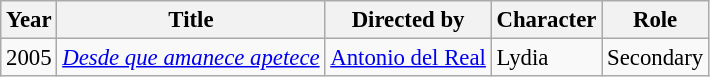<table class="wikitable" style="font-size:95%;">
<tr>
<th>Year</th>
<th>Title</th>
<th>Directed by</th>
<th>Character</th>
<th>Role</th>
</tr>
<tr>
<td>2005</td>
<td><em><a href='#'>Desde que amanece apetece</a></em></td>
<td><a href='#'>Antonio del Real</a></td>
<td>Lydia</td>
<td>Secondary</td>
</tr>
</table>
